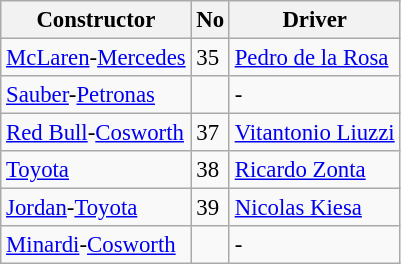<table class="wikitable" style="font-size: 95%">
<tr>
<th>Constructor</th>
<th>No</th>
<th>Driver</th>
</tr>
<tr>
<td><a href='#'>McLaren</a>-<a href='#'>Mercedes</a></td>
<td>35</td>
<td> <a href='#'>Pedro de la Rosa</a></td>
</tr>
<tr>
<td><a href='#'>Sauber</a>-<a href='#'>Petronas</a></td>
<td></td>
<td>-</td>
</tr>
<tr>
<td><a href='#'>Red Bull</a>-<a href='#'>Cosworth</a></td>
<td>37</td>
<td> <a href='#'>Vitantonio Liuzzi</a></td>
</tr>
<tr>
<td><a href='#'>Toyota</a></td>
<td>38</td>
<td> <a href='#'>Ricardo Zonta</a></td>
</tr>
<tr>
<td><a href='#'>Jordan</a>-<a href='#'>Toyota</a></td>
<td>39</td>
<td> <a href='#'>Nicolas Kiesa</a></td>
</tr>
<tr>
<td><a href='#'>Minardi</a>-<a href='#'>Cosworth</a></td>
<td></td>
<td>-</td>
</tr>
</table>
